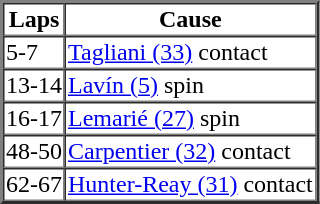<table border=2 cellspacing=0>
<tr>
<th>Laps</th>
<th>Cause</th>
</tr>
<tr>
<td>5-7</td>
<td><a href='#'>Tagliani (33)</a> contact</td>
</tr>
<tr>
<td>13-14</td>
<td><a href='#'>Lavín (5)</a> spin</td>
</tr>
<tr>
<td>16-17</td>
<td><a href='#'>Lemarié (27)</a> spin</td>
</tr>
<tr>
<td>48-50</td>
<td><a href='#'>Carpentier (32)</a> contact</td>
</tr>
<tr>
<td>62-67</td>
<td><a href='#'>Hunter-Reay (31)</a> contact</td>
</tr>
</table>
